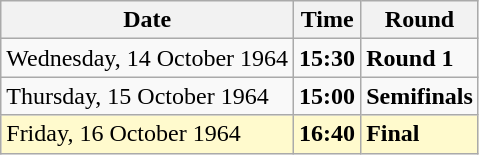<table class="wikitable">
<tr>
<th>Date</th>
<th>Time</th>
<th>Round</th>
</tr>
<tr>
<td>Wednesday, 14 October 1964</td>
<td><strong>15:30</strong></td>
<td><strong>Round 1</strong></td>
</tr>
<tr>
<td>Thursday, 15 October 1964</td>
<td><strong>15:00</strong></td>
<td><strong>Semifinals</strong></td>
</tr>
<tr style=background:lemonchiffon>
<td>Friday, 16 October 1964</td>
<td><strong>16:40</strong></td>
<td><strong>Final</strong></td>
</tr>
</table>
